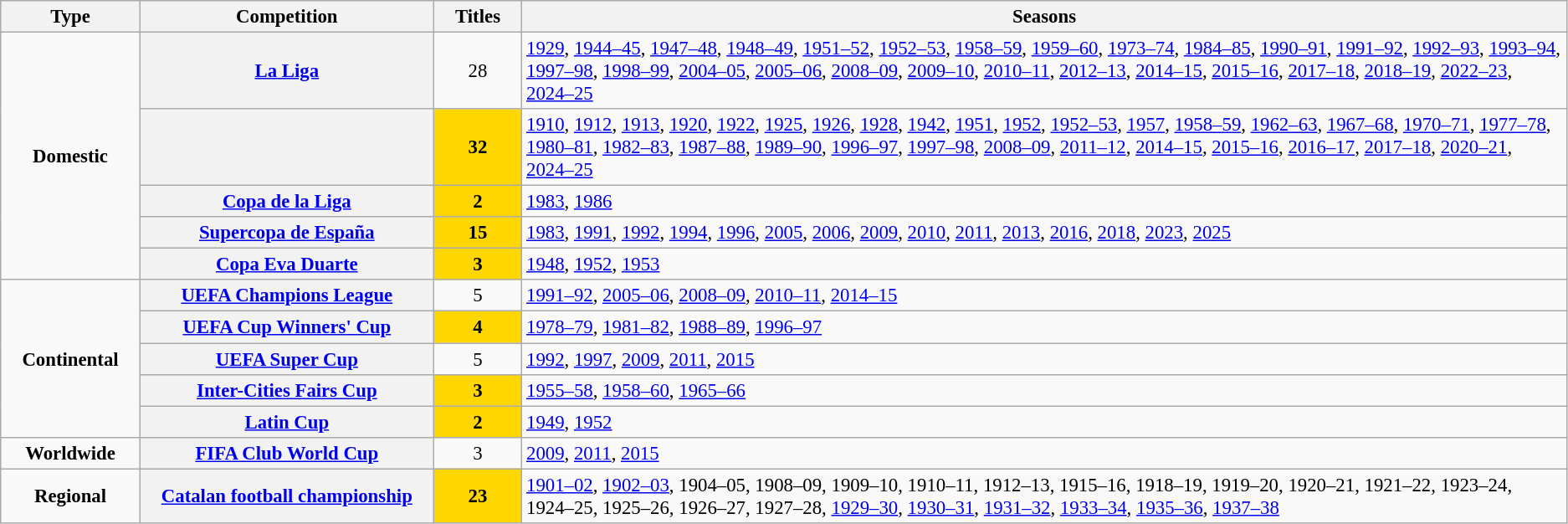<table class="wikitable plainrowheaders" style="font-size:95%; text-align:center;">
<tr>
<th style="width: 1%;">Type</th>
<th style="width: 5%;">Competition</th>
<th style="width: 1%;">Titles</th>
<th style="width: 21%;">Seasons</th>
</tr>
<tr>
<td rowspan="5"><strong>Domestic</strong></td>
<th scope=col><a href='#'>La Liga</a></th>
<td align="center">28</td>
<td align="left"><a href='#'>1929</a>, <a href='#'>1944–45</a>, <a href='#'>1947–48</a>, <a href='#'>1948–49</a>, <a href='#'>1951–52</a>, <a href='#'>1952–53</a>, <a href='#'>1958–59</a>, <a href='#'>1959–60</a>, <a href='#'>1973–74</a>, <a href='#'>1984–85</a>, <a href='#'>1990–91</a>, <a href='#'>1991–92</a>, <a href='#'>1992–93</a>, <a href='#'>1993–94</a>, <a href='#'>1997–98</a>, <a href='#'>1998–99</a>, <a href='#'>2004–05</a>, <a href='#'>2005–06</a>, <a href='#'>2008–09</a>, <a href='#'>2009–10</a>, <a href='#'>2010–11</a>, <a href='#'>2012–13</a>, <a href='#'>2014–15</a>, <a href='#'>2015–16</a>, <a href='#'>2017–18</a>, <a href='#'>2018–19</a>, <a href='#'>2022–23</a>, <a href='#'>2024–25</a></td>
</tr>
<tr>
<th scope=col></th>
<td bgcolor="gold"><strong>32</strong></td>
<td align="left"><a href='#'>1910</a>, <a href='#'>1912</a>, <a href='#'>1913</a>, <a href='#'>1920</a>, <a href='#'>1922</a>, <a href='#'>1925</a>, <a href='#'>1926</a>, <a href='#'>1928</a>, <a href='#'>1942</a>, <a href='#'>1951</a>, <a href='#'>1952</a>, <a href='#'>1952–53</a>, <a href='#'>1957</a>, <a href='#'>1958–59</a>, <a href='#'>1962–63</a>, <a href='#'>1967–68</a>, <a href='#'>1970–71</a>, <a href='#'>1977–78</a>, <a href='#'>1980–81</a>, <a href='#'>1982–83</a>, <a href='#'>1987–88</a>, <a href='#'>1989–90</a>, <a href='#'>1996–97</a>, <a href='#'>1997–98</a>, <a href='#'>2008–09</a>, <a href='#'>2011–12</a>, <a href='#'>2014–15</a>, <a href='#'>2015–16</a>, <a href='#'>2016–17</a>, <a href='#'>2017–18</a>, <a href='#'>2020–21</a>, <a href='#'>2024–25</a></td>
</tr>
<tr>
<th scope=col><a href='#'>Copa de la Liga</a></th>
<td bgcolor="gold"><strong>2</strong></td>
<td align="left"><a href='#'>1983</a>, <a href='#'>1986</a></td>
</tr>
<tr>
<th scope=col><a href='#'>Supercopa de España</a></th>
<td bgcolor="gold"><strong>15</strong></td>
<td align="left"><a href='#'>1983</a>, <a href='#'>1991</a>, <a href='#'>1992</a>, <a href='#'>1994</a>, <a href='#'>1996</a>, <a href='#'>2005</a>, <a href='#'>2006</a>, <a href='#'>2009</a>, <a href='#'>2010</a>, <a href='#'>2011</a>, <a href='#'>2013</a>, <a href='#'>2016</a>, <a href='#'>2018</a>, <a href='#'>2023</a>, <a href='#'>2025</a></td>
</tr>
<tr>
<th scope=col><a href='#'>Copa Eva Duarte</a></th>
<td bgcolor="gold"><strong>3</strong></td>
<td align="left"><a href='#'>1948</a>, <a href='#'>1952</a>, <a href='#'>1953</a></td>
</tr>
<tr>
<td rowspan="5"><strong>Continental</strong></td>
<th scope=col><a href='#'>UEFA Champions League</a></th>
<td align="center">5</td>
<td align="left"><a href='#'>1991–92</a>, <a href='#'>2005–06</a>, <a href='#'>2008–09</a>, <a href='#'>2010–11</a>, <a href='#'>2014–15</a></td>
</tr>
<tr>
<th scope=col><a href='#'>UEFA Cup Winners' Cup</a></th>
<td bgcolor="gold"><strong>4</strong></td>
<td align="left"><a href='#'>1978–79</a>, <a href='#'>1981–82</a>, <a href='#'>1988–89</a>, <a href='#'>1996–97</a></td>
</tr>
<tr>
<th scope=col><a href='#'>UEFA Super Cup</a></th>
<td>5</td>
<td align="left"><a href='#'>1992</a>, <a href='#'>1997</a>, <a href='#'>2009</a>, <a href='#'>2011</a>, <a href='#'>2015</a></td>
</tr>
<tr>
<th scope=col><a href='#'>Inter-Cities Fairs Cup</a></th>
<td bgcolor="gold"><strong>3</strong></td>
<td align="left"><a href='#'>1955–58</a>, <a href='#'>1958–60</a>, <a href='#'>1965–66</a></td>
</tr>
<tr>
<th scope=col><a href='#'>Latin Cup</a></th>
<td bgcolor="gold"><strong>2</strong></td>
<td align="left"><a href='#'>1949</a>, <a href='#'>1952</a></td>
</tr>
<tr>
<td rowspan="1"><strong>Worldwide</strong></td>
<th scope=col><a href='#'>FIFA Club World Cup</a></th>
<td>3</td>
<td align="left"><a href='#'>2009</a>, <a href='#'>2011</a>, <a href='#'>2015</a></td>
</tr>
<tr>
<td><strong>Regional</strong></td>
<th scope=col><a href='#'>Catalan football championship</a></th>
<td bgcolor="gold"><strong>23</strong></td>
<td align="left"><a href='#'>1901–02</a>, <a href='#'>1902–03</a>, 1904–05, 1908–09, 1909–10, 1910–11, 1912–13, 1915–16, 1918–19, 1919–20, 1920–21, 1921–22, 1923–24, 1924–25, 1925–26, 1926–27, 1927–28, <a href='#'>1929–30</a>, <a href='#'>1930–31</a>, <a href='#'>1931–32</a>, <a href='#'>1933–34</a>, <a href='#'>1935–36</a>, <a href='#'>1937–38</a></td>
</tr>
</table>
